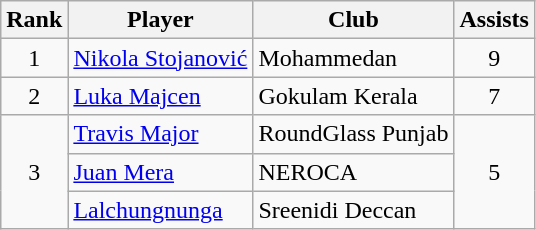<table class="wikitable">
<tr>
<th>Rank</th>
<th>Player</th>
<th>Club</th>
<th>Assists</th>
</tr>
<tr>
<td rowspan="1" align="center">1</td>
<td align="Left"> <a href='#'>Nikola Stojanović</a></td>
<td align="Left">Mohammedan</td>
<td rowspan="1" align="center">9</td>
</tr>
<tr>
<td rowspan="1" align="center">2</td>
<td align="Left"> <a href='#'>Luka Majcen</a></td>
<td align="Left">Gokulam Kerala</td>
<td rowspan="1" align="center">7</td>
</tr>
<tr>
<td rowspan="3" align="center">3</td>
<td align="Left"> <a href='#'>Travis Major</a></td>
<td align="Left">RoundGlass Punjab</td>
<td rowspan="3" align="center">5</td>
</tr>
<tr>
<td align="Left"> <a href='#'>Juan Mera</a></td>
<td align="Left">NEROCA</td>
</tr>
<tr>
<td align="Left"> <a href='#'>Lalchungnunga</a></td>
<td align="Left">Sreenidi Deccan</td>
</tr>
</table>
